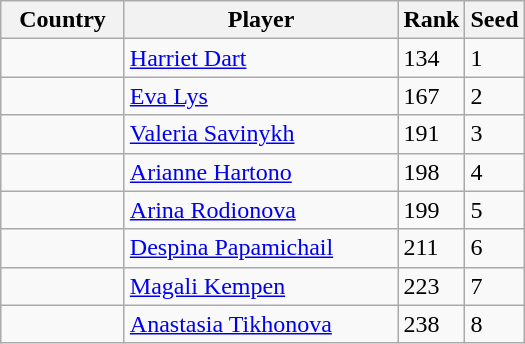<table class="wikitable">
<tr>
<th width="75">Country</th>
<th width="175">Player</th>
<th>Rank</th>
<th>Seed</th>
</tr>
<tr>
<td></td>
<td><a href='#'>Harriet Dart</a></td>
<td>134</td>
<td>1</td>
</tr>
<tr>
<td></td>
<td><a href='#'>Eva Lys</a></td>
<td>167</td>
<td>2</td>
</tr>
<tr>
<td></td>
<td><a href='#'>Valeria Savinykh</a></td>
<td>191</td>
<td>3</td>
</tr>
<tr>
<td></td>
<td><a href='#'>Arianne Hartono</a></td>
<td>198</td>
<td>4</td>
</tr>
<tr>
<td></td>
<td><a href='#'>Arina Rodionova</a></td>
<td>199</td>
<td>5</td>
</tr>
<tr>
<td></td>
<td><a href='#'>Despina Papamichail</a></td>
<td>211</td>
<td>6</td>
</tr>
<tr>
<td></td>
<td><a href='#'>Magali Kempen</a></td>
<td>223</td>
<td>7</td>
</tr>
<tr>
<td></td>
<td><a href='#'>Anastasia Tikhonova</a></td>
<td>238</td>
<td>8</td>
</tr>
</table>
